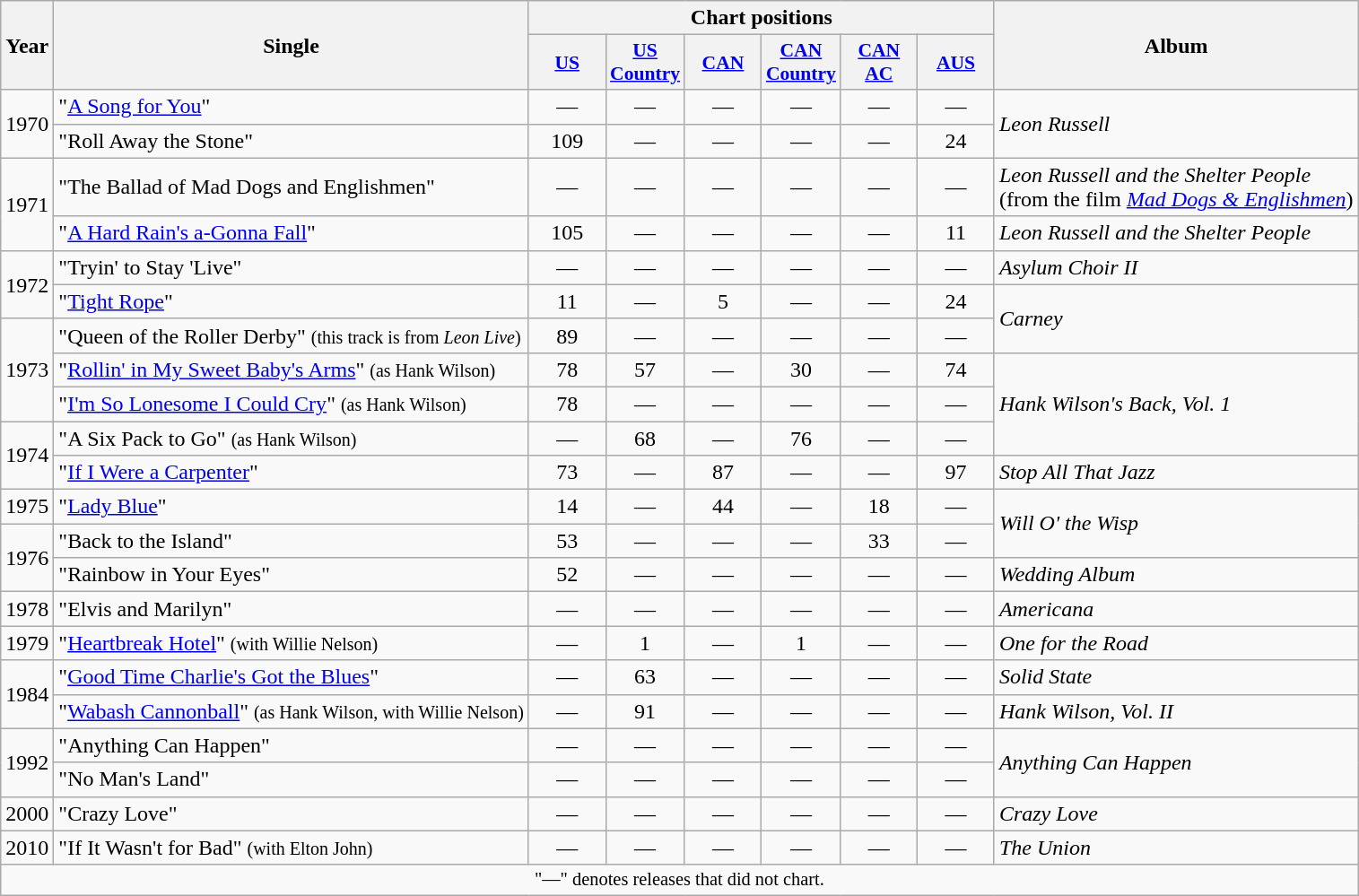<table class="wikitable">
<tr>
<th rowspan="2">Year</th>
<th rowspan="2">Single</th>
<th colspan="6">Chart positions</th>
<th rowspan="2">Album</th>
</tr>
<tr>
<th style="width:3.5em;font-size:90%;"><a href='#'>US</a><br></th>
<th style="width:3.5em;font-size:90%;"><a href='#'>US<br>Country</a><br></th>
<th style="width:3.5em;font-size:90%;"><a href='#'>CAN</a><br></th>
<th style="width:3.5em;font-size:90%;"><a href='#'>CAN<br>Country</a><br></th>
<th style="width:3.5em;font-size:90%;"><a href='#'>CAN<br>AC</a><br></th>
<th style="width:3.5em;font-size:90%;"><a href='#'>AUS</a><br></th>
</tr>
<tr>
<td rowspan="2">1970</td>
<td>"<a href='#'>A Song for You</a>"</td>
<td style="text-align:center;">—</td>
<td style="text-align:center;">—</td>
<td style="text-align:center;">—</td>
<td style="text-align:center;">—</td>
<td style="text-align:center;">—</td>
<td style="text-align:center;">—</td>
<td rowspan="2"><em>Leon Russell</em></td>
</tr>
<tr>
<td>"Roll Away the Stone"</td>
<td style="text-align:center;">109</td>
<td style="text-align:center;">—</td>
<td style="text-align:center;">—</td>
<td style="text-align:center;">—</td>
<td style="text-align:center;">—</td>
<td style="text-align:center;">24</td>
</tr>
<tr>
<td rowspan="2">1971</td>
<td>"The Ballad of Mad Dogs and Englishmen"</td>
<td style="text-align:center;">—</td>
<td style="text-align:center;">—</td>
<td style="text-align:center;">—</td>
<td style="text-align:center;">—</td>
<td style="text-align:center;">—</td>
<td style="text-align:center;">—</td>
<td><em>Leon Russell and the Shelter People</em><br>(from the film <em><a href='#'>Mad Dogs & Englishmen</a></em>)</td>
</tr>
<tr>
<td>"<a href='#'>A Hard Rain's a-Gonna Fall</a>"</td>
<td style="text-align:center;">105</td>
<td style="text-align:center;">—</td>
<td style="text-align:center;">—</td>
<td style="text-align:center;">—</td>
<td style="text-align:center;">—</td>
<td style="text-align:center;">11</td>
<td><em>Leon Russell and the Shelter People</em></td>
</tr>
<tr>
<td rowspan="2">1972</td>
<td>"Tryin' to Stay 'Live"</td>
<td style="text-align:center;">—</td>
<td style="text-align:center;">—</td>
<td style="text-align:center;">—</td>
<td style="text-align:center;">—</td>
<td style="text-align:center;">—</td>
<td style="text-align:center;">—</td>
<td><em>Asylum Choir II</em></td>
</tr>
<tr>
<td>"<a href='#'>Tight Rope</a>"</td>
<td style="text-align:center;">11</td>
<td style="text-align:center;">—</td>
<td style="text-align:center;">5</td>
<td style="text-align:center;">—</td>
<td style="text-align:center;">—</td>
<td style="text-align:center;">24</td>
<td rowspan="2"><em>Carney</em></td>
</tr>
<tr>
<td rowspan="3">1973</td>
<td>"Queen of the Roller Derby" <small>(this track is from <em>Leon Live</em>)</small></td>
<td style="text-align:center;">89</td>
<td style="text-align:center;">—</td>
<td style="text-align:center;">—</td>
<td style="text-align:center;">—</td>
<td style="text-align:center;">—</td>
<td style="text-align:center;">—</td>
</tr>
<tr>
<td>"<a href='#'>Rollin' in My Sweet Baby's Arms</a>" <small>(as Hank Wilson)</small></td>
<td style="text-align:center;">78</td>
<td style="text-align:center;">57</td>
<td style="text-align:center;">—</td>
<td style="text-align:center;">30</td>
<td style="text-align:center;">—</td>
<td style="text-align:center;">74</td>
<td rowspan="3"><em>Hank Wilson's Back, Vol. 1</em></td>
</tr>
<tr>
<td>"<a href='#'>I'm So Lonesome I Could Cry</a>" <small>(as Hank Wilson)</small></td>
<td style="text-align:center;">78</td>
<td style="text-align:center;">—</td>
<td style="text-align:center;">—</td>
<td style="text-align:center;">—</td>
<td style="text-align:center;">—</td>
<td style="text-align:center;">—</td>
</tr>
<tr>
<td rowspan="2">1974</td>
<td>"A Six Pack to Go" <small>(as Hank Wilson)</small></td>
<td style="text-align:center;">—</td>
<td style="text-align:center;">68</td>
<td style="text-align:center;">—</td>
<td style="text-align:center;">76</td>
<td style="text-align:center;">—</td>
<td style="text-align:center;">—</td>
</tr>
<tr>
<td>"<a href='#'>If I Were a Carpenter</a>"</td>
<td style="text-align:center;">73</td>
<td style="text-align:center;">—</td>
<td style="text-align:center;">87</td>
<td style="text-align:center;">—</td>
<td style="text-align:center;">—</td>
<td style="text-align:center;">97</td>
<td><em>Stop All That Jazz</em></td>
</tr>
<tr>
<td>1975</td>
<td>"<a href='#'>Lady Blue</a>"</td>
<td style="text-align:center;">14</td>
<td style="text-align:center;">—</td>
<td style="text-align:center;">44</td>
<td style="text-align:center;">—</td>
<td style="text-align:center;">18</td>
<td style="text-align:center;">—</td>
<td rowspan="2"><em>Will O' the Wisp</em></td>
</tr>
<tr>
<td rowspan="2">1976</td>
<td>"Back to the Island"</td>
<td style="text-align:center;">53</td>
<td style="text-align:center;">—</td>
<td style="text-align:center;">—</td>
<td style="text-align:center;">—</td>
<td style="text-align:center;">33</td>
<td style="text-align:center;">—</td>
</tr>
<tr>
<td>"Rainbow in Your Eyes"</td>
<td style="text-align:center;">52</td>
<td style="text-align:center;">—</td>
<td style="text-align:center;">—</td>
<td style="text-align:center;">—</td>
<td style="text-align:center;">—</td>
<td style="text-align:center;">—</td>
<td><em>Wedding Album</em></td>
</tr>
<tr>
<td>1978</td>
<td>"Elvis and Marilyn"</td>
<td style="text-align:center;">—</td>
<td style="text-align:center;">—</td>
<td style="text-align:center;">—</td>
<td style="text-align:center;">—</td>
<td style="text-align:center;">—</td>
<td style="text-align:center;">—</td>
<td><em>Americana</em></td>
</tr>
<tr>
<td>1979</td>
<td>"<a href='#'>Heartbreak Hotel</a>" <small>(with Willie Nelson)</small></td>
<td style="text-align:center;">—</td>
<td style="text-align:center;">1</td>
<td style="text-align:center;">—</td>
<td style="text-align:center;">1</td>
<td style="text-align:center;">—</td>
<td style="text-align:center;">—</td>
<td><em>One for the Road</em></td>
</tr>
<tr>
<td rowspan="2">1984</td>
<td>"<a href='#'>Good Time Charlie's Got the Blues</a>"</td>
<td style="text-align:center;">—</td>
<td style="text-align:center;">63</td>
<td style="text-align:center;">—</td>
<td style="text-align:center;">—</td>
<td style="text-align:center;">—</td>
<td style="text-align:center;">—</td>
<td><em>Solid State</em></td>
</tr>
<tr>
<td>"<a href='#'>Wabash Cannonball</a>" <small>(as Hank Wilson, with Willie Nelson)</small></td>
<td style="text-align:center;">—</td>
<td style="text-align:center;">91</td>
<td style="text-align:center;">—</td>
<td style="text-align:center;">—</td>
<td style="text-align:center;">—</td>
<td style="text-align:center;">—</td>
<td><em>Hank Wilson, Vol. II</em></td>
</tr>
<tr>
<td rowspan="2">1992</td>
<td>"Anything Can Happen"</td>
<td style="text-align:center;">—</td>
<td style="text-align:center;">—</td>
<td style="text-align:center;">—</td>
<td style="text-align:center;">—</td>
<td style="text-align:center;">—</td>
<td style="text-align:center;">—</td>
<td rowspan="2"><em>Anything Can Happen</em></td>
</tr>
<tr>
<td>"No Man's Land"</td>
<td style="text-align:center;">—</td>
<td style="text-align:center;">—</td>
<td style="text-align:center;">—</td>
<td style="text-align:center;">—</td>
<td style="text-align:center;">—</td>
<td style="text-align:center;">—</td>
</tr>
<tr>
<td>2000</td>
<td>"Crazy Love"</td>
<td style="text-align:center;">—</td>
<td style="text-align:center;">—</td>
<td style="text-align:center;">—</td>
<td style="text-align:center;">—</td>
<td style="text-align:center;">—</td>
<td style="text-align:center;">—</td>
<td><em>Crazy Love</em></td>
</tr>
<tr>
<td>2010</td>
<td>"If It Wasn't for Bad" <small>(with Elton John)</small></td>
<td style="text-align:center;">—</td>
<td style="text-align:center;">—</td>
<td style="text-align:center;">—</td>
<td style="text-align:center;">—</td>
<td style="text-align:center;">—</td>
<td style="text-align:center;">—</td>
<td><em>The Union</em></td>
</tr>
<tr>
<td colspan="12" style="text-align:center; font-size:85%;">"—" denotes releases that did not chart.</td>
</tr>
</table>
